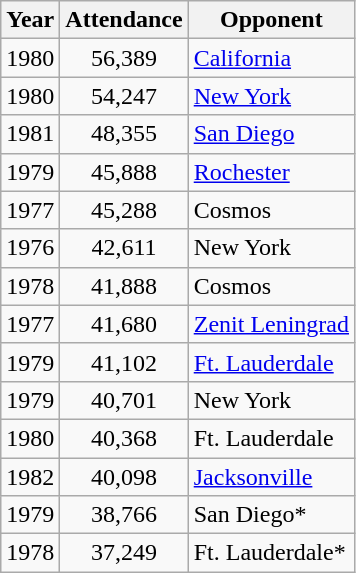<table class= "wikitable">
<tr>
<th>Year</th>
<th>Attendance</th>
<th>Opponent</th>
</tr>
<tr>
<td>1980</td>
<td style="text-align:center;">56,389</td>
<td><a href='#'>California</a></td>
</tr>
<tr>
<td>1980</td>
<td style="text-align:center;">54,247</td>
<td><a href='#'>New York</a></td>
</tr>
<tr>
<td>1981</td>
<td style="text-align:center;">48,355</td>
<td><a href='#'>San Diego</a></td>
</tr>
<tr>
<td>1979</td>
<td style="text-align:center;">45,888</td>
<td><a href='#'>Rochester</a></td>
</tr>
<tr>
<td>1977</td>
<td style="text-align:center;">45,288</td>
<td>Cosmos</td>
</tr>
<tr>
<td>1976</td>
<td style="text-align:center;">42,611</td>
<td>New York</td>
</tr>
<tr>
<td>1978</td>
<td style="text-align:center;">41,888</td>
<td>Cosmos</td>
</tr>
<tr>
<td>1977</td>
<td style="text-align:center;">41,680</td>
<td><a href='#'>Zenit Leningrad</a></td>
</tr>
<tr>
<td>1979</td>
<td style="text-align:center;">41,102</td>
<td><a href='#'>Ft. Lauderdale</a></td>
</tr>
<tr>
<td>1979</td>
<td style="text-align:center;">40,701</td>
<td>New York</td>
</tr>
<tr>
<td>1980</td>
<td style="text-align:center;">40,368</td>
<td>Ft. Lauderdale</td>
</tr>
<tr>
<td>1982</td>
<td style="text-align:center;">40,098</td>
<td><a href='#'>Jacksonville</a></td>
</tr>
<tr>
<td>1979</td>
<td style="text-align:center;">38,766</td>
<td>San Diego*</td>
</tr>
<tr>
<td>1978</td>
<td style="text-align:center;">37,249</td>
<td>Ft. Lauderdale*</td>
</tr>
</table>
